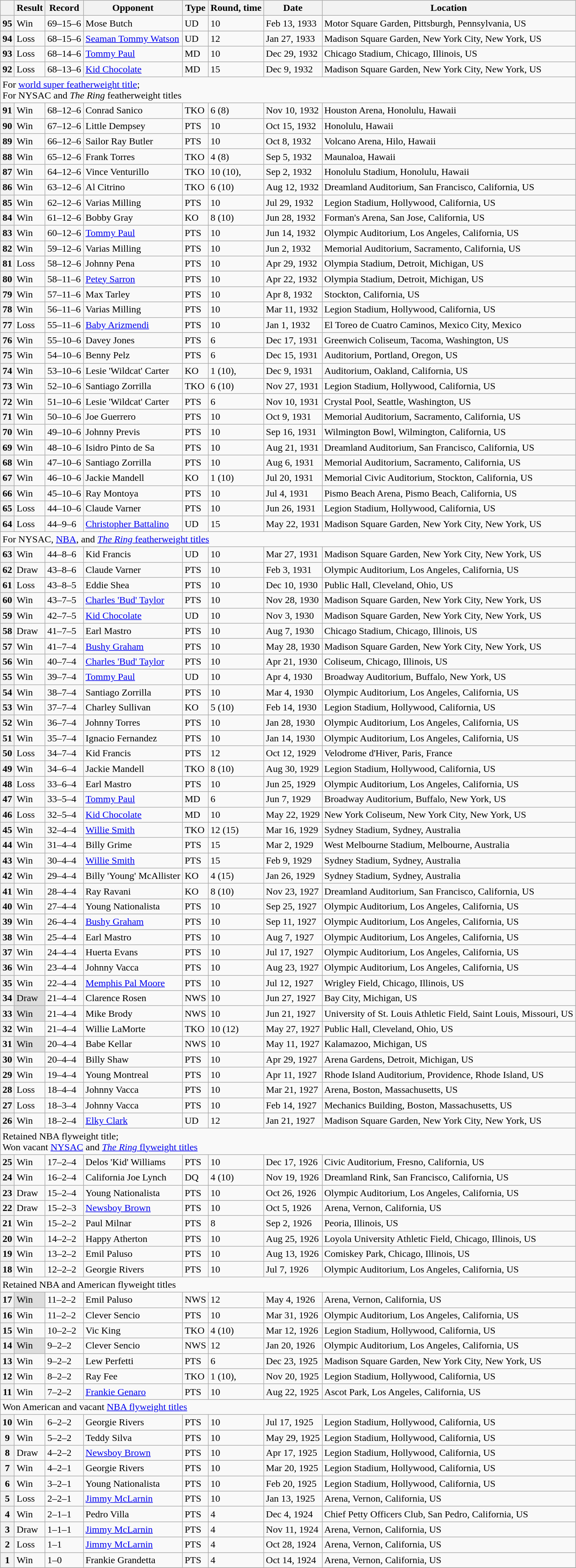<table class="wikitable sortable mw-collapsible sticky-table-row1 sticky-table-col1 defaultcenter col4left col8left">
<tr>
<th scope="col"></th>
<th scope="col">Result</th>
<th scope="col">Record</th>
<th scope="col">Opponent</th>
<th scope="col">Type</th>
<th scope="col">Round, time</th>
<th scope="col">Date</th>
<th scope="col" class="unsortable">Location</th>
</tr>
<tr>
<th scope="row">95</th>
<td>Win</td>
<td>69–15–6 </td>
<td>Mose Butch</td>
<td>UD</td>
<td>10</td>
<td>Feb 13, 1933</td>
<td>Motor Square Garden, Pittsburgh, Pennsylvania, US</td>
</tr>
<tr>
<th scope="row">94</th>
<td>Loss</td>
<td>68–15–6 </td>
<td><a href='#'>Seaman Tommy Watson</a></td>
<td>UD</td>
<td>12</td>
<td>Jan 27, 1933</td>
<td>Madison Square Garden, New York City, New York, US</td>
</tr>
<tr>
<th scope="row">93</th>
<td>Loss</td>
<td>68–14–6 </td>
<td><a href='#'>Tommy Paul</a></td>
<td>MD</td>
<td>10</td>
<td>Dec 29, 1932</td>
<td>Chicago Stadium, Chicago, Illinois, US</td>
</tr>
<tr>
<th scope="row">92</th>
<td>Loss</td>
<td>68–13–6 </td>
<td><a href='#'>Kid Chocolate</a></td>
<td>MD</td>
<td>15</td>
<td>Dec 9, 1932</td>
<td>Madison Square Garden, New York City, New York, US</td>
</tr>
<tr class="expand-child">
<td style="text-align:left;" colspan="8">For <a href='#'>world super featherweight title</a>;<br>For NYSAC and <em>The Ring</em> featherweight titles</td>
</tr>
<tr>
<th scope="row">91</th>
<td>Win</td>
<td>68–12–6 </td>
<td>Conrad Sanico</td>
<td>TKO</td>
<td>6 (8)</td>
<td>Nov 10, 1932</td>
<td>Houston Arena, Honolulu, Hawaii</td>
</tr>
<tr>
<th scope="row">90</th>
<td>Win</td>
<td>67–12–6 </td>
<td>Little Dempsey</td>
<td>PTS</td>
<td>10</td>
<td>Oct 15, 1932</td>
<td>Honolulu, Hawaii</td>
</tr>
<tr>
<th scope="row">89</th>
<td>Win</td>
<td>66–12–6 </td>
<td>Sailor Ray Butler</td>
<td>PTS</td>
<td>10</td>
<td>Oct 8, 1932</td>
<td>Volcano Arena, Hilo, Hawaii</td>
</tr>
<tr>
<th scope="row">88</th>
<td>Win</td>
<td>65–12–6 </td>
<td>Frank Torres</td>
<td>TKO</td>
<td>4 (8)</td>
<td>Sep 5, 1932</td>
<td>Maunaloa, Hawaii</td>
</tr>
<tr>
<th scope="row">87</th>
<td>Win</td>
<td>64–12–6 </td>
<td>Vince Venturillo</td>
<td>TKO</td>
<td>10 (10), </td>
<td>Sep 2, 1932</td>
<td>Honolulu Stadium, Honolulu, Hawaii</td>
</tr>
<tr>
<th scope="row">86</th>
<td>Win</td>
<td>63–12–6 </td>
<td>Al Citrino</td>
<td>TKO</td>
<td>6 (10)</td>
<td>Aug 12, 1932</td>
<td>Dreamland Auditorium, San Francisco, California, US</td>
</tr>
<tr>
<th scope="row">85</th>
<td>Win</td>
<td>62–12–6 </td>
<td>Varias Milling</td>
<td>PTS</td>
<td>10</td>
<td>Jul 29, 1932</td>
<td>Legion Stadium, Hollywood, California, US</td>
</tr>
<tr>
<th scope="row">84</th>
<td>Win</td>
<td>61–12–6 </td>
<td>Bobby Gray</td>
<td>KO</td>
<td>8 (10)</td>
<td>Jun 28, 1932</td>
<td>Forman's Arena, San Jose, California, US</td>
</tr>
<tr>
<th scope="row">83</th>
<td>Win</td>
<td>60–12–6 </td>
<td><a href='#'>Tommy Paul</a></td>
<td>PTS</td>
<td>10</td>
<td>Jun 14, 1932</td>
<td>Olympic Auditorium, Los Angeles, California, US</td>
</tr>
<tr>
<th scope="row">82</th>
<td>Win</td>
<td>59–12–6 </td>
<td>Varias Milling</td>
<td>PTS</td>
<td>10</td>
<td>Jun 2, 1932</td>
<td>Memorial Auditorium, Sacramento, California, US</td>
</tr>
<tr>
<th scope="row">81</th>
<td>Loss</td>
<td>58–12–6 </td>
<td>Johnny Pena</td>
<td>PTS</td>
<td>10</td>
<td>Apr 29, 1932</td>
<td>Olympia Stadium, Detroit, Michigan, US</td>
</tr>
<tr>
<th scope="row">80</th>
<td>Win</td>
<td>58–11–6 </td>
<td><a href='#'>Petey Sarron</a></td>
<td>PTS</td>
<td>10</td>
<td>Apr 22, 1932</td>
<td>Olympia Stadium, Detroit, Michigan, US</td>
</tr>
<tr>
<th scope="row">79</th>
<td>Win</td>
<td>57–11–6 </td>
<td>Max Tarley</td>
<td>PTS</td>
<td>10</td>
<td>Apr 8, 1932</td>
<td>Stockton, California, US</td>
</tr>
<tr>
<th scope="row">78</th>
<td>Win</td>
<td>56–11–6 </td>
<td>Varias Milling</td>
<td>PTS</td>
<td>10</td>
<td>Mar 11, 1932</td>
<td>Legion Stadium, Hollywood, California, US</td>
</tr>
<tr>
<th scope="row">77</th>
<td>Loss</td>
<td>55–11–6 </td>
<td><a href='#'>Baby Arizmendi</a></td>
<td>PTS</td>
<td>10</td>
<td>Jan 1, 1932</td>
<td>El Toreo de Cuatro Caminos, Mexico City, Mexico</td>
</tr>
<tr>
<th scope="row">76</th>
<td>Win</td>
<td>55–10–6 </td>
<td>Davey Jones</td>
<td>PTS</td>
<td>6</td>
<td>Dec 17, 1931</td>
<td>Greenwich Coliseum, Tacoma, Washington, US</td>
</tr>
<tr>
<th scope="row">75</th>
<td>Win</td>
<td>54–10–6 </td>
<td>Benny Pelz</td>
<td>PTS</td>
<td>6</td>
<td>Dec 15, 1931</td>
<td>Auditorium, Portland, Oregon, US</td>
</tr>
<tr>
<th scope="row">74</th>
<td>Win</td>
<td>53–10–6 </td>
<td>Lesie 'Wildcat' Carter</td>
<td>KO</td>
<td>1 (10), </td>
<td>Dec 9, 1931</td>
<td>Auditorium, Oakland, California, US</td>
</tr>
<tr>
<th scope="row">73</th>
<td>Win</td>
<td>52–10–6 </td>
<td>Santiago Zorrilla</td>
<td>TKO</td>
<td>6 (10)</td>
<td>Nov 27, 1931</td>
<td>Legion Stadium, Hollywood, California, US</td>
</tr>
<tr>
<th scope="row">72</th>
<td>Win</td>
<td>51–10–6 </td>
<td>Lesie 'Wildcat' Carter</td>
<td>PTS</td>
<td>6</td>
<td>Nov 10, 1931</td>
<td>Crystal Pool, Seattle, Washington, US</td>
</tr>
<tr>
<th scope="row">71</th>
<td>Win</td>
<td>50–10–6 </td>
<td align=left>Joe Guerrero</td>
<td>PTS</td>
<td>10</td>
<td>Oct 9, 1931</td>
<td>Memorial Auditorium, Sacramento, California, US</td>
</tr>
<tr>
<th scope="row">70</th>
<td>Win</td>
<td>49–10–6 </td>
<td>Johnny Previs</td>
<td>PTS</td>
<td>10</td>
<td>Sep 16, 1931</td>
<td>Wilmington Bowl, Wilmington, California, US</td>
</tr>
<tr>
<th scope="row">69</th>
<td>Win</td>
<td>48–10–6 </td>
<td>Isidro Pinto de Sa</td>
<td>PTS</td>
<td>10</td>
<td>Aug 21, 1931</td>
<td>Dreamland Auditorium, San Francisco, California, US</td>
</tr>
<tr>
<th scope="row">68</th>
<td>Win</td>
<td>47–10–6 </td>
<td>Santiago Zorrilla</td>
<td>PTS</td>
<td>10</td>
<td>Aug 6, 1931</td>
<td>Memorial Auditorium, Sacramento, California, US</td>
</tr>
<tr>
<th scope="row">67</th>
<td>Win</td>
<td>46–10–6 </td>
<td>Jackie Mandell</td>
<td>KO</td>
<td>1 (10)</td>
<td>Jul 20, 1931</td>
<td>Memorial Civic Auditorium, Stockton, California, US</td>
</tr>
<tr>
<th scope="row">66</th>
<td>Win</td>
<td>45–10–6 </td>
<td>Ray Montoya</td>
<td>PTS</td>
<td>10</td>
<td>Jul 4, 1931</td>
<td>Pismo Beach Arena, Pismo Beach, California, US</td>
</tr>
<tr>
<th scope="row">65</th>
<td>Loss</td>
<td>44–10–6 </td>
<td>Claude Varner</td>
<td>PTS</td>
<td>10</td>
<td>Jun 26, 1931</td>
<td>Legion Stadium, Hollywood, California, US</td>
</tr>
<tr>
<th scope="row">64</th>
<td>Loss</td>
<td>44–9–6 </td>
<td><a href='#'>Christopher Battalino</a></td>
<td>UD</td>
<td>15</td>
<td>May 22, 1931</td>
<td>Madison Square Garden, New York City, New York, US</td>
</tr>
<tr class="expand-child">
<td style="text-align:left;" colspan="8">For NYSAC, <a href='#'>NBA</a>, and <a href='#'><em>The Ring</em> featherweight titles</a></td>
</tr>
<tr>
<th scope="row">63</th>
<td>Win</td>
<td>44–8–6 </td>
<td>Kid Francis</td>
<td>UD</td>
<td>10</td>
<td>Mar 27, 1931</td>
<td>Madison Square Garden, New York City, New York, US</td>
</tr>
<tr>
<th scope="row">62</th>
<td>Draw</td>
<td>43–8–6 </td>
<td>Claude Varner</td>
<td>PTS</td>
<td>10</td>
<td>Feb 3, 1931</td>
<td>Olympic Auditorium, Los Angeles, California, US</td>
</tr>
<tr>
<th scope="row">61</th>
<td>Loss</td>
<td>43–8–5 </td>
<td>Eddie Shea</td>
<td>PTS</td>
<td>10</td>
<td>Dec 10, 1930</td>
<td>Public Hall, Cleveland, Ohio, US</td>
</tr>
<tr>
<th scope="row">60</th>
<td>Win</td>
<td>43–7–5 </td>
<td><a href='#'>Charles 'Bud' Taylor</a></td>
<td>PTS</td>
<td>10</td>
<td>Nov 28, 1930</td>
<td>Madison Square Garden, New York City, New York, US</td>
</tr>
<tr>
<th scope="row">59</th>
<td>Win</td>
<td>42–7–5 </td>
<td><a href='#'>Kid Chocolate</a></td>
<td>UD</td>
<td>10</td>
<td>Nov 3, 1930</td>
<td>Madison Square Garden, New York City, New York, US</td>
</tr>
<tr>
<th scope="row">58</th>
<td>Draw</td>
<td>41–7–5 </td>
<td>Earl Mastro</td>
<td>PTS</td>
<td>10</td>
<td>Aug 7, 1930</td>
<td>Chicago Stadium, Chicago, Illinois, US</td>
</tr>
<tr>
<th scope="row">57</th>
<td>Win</td>
<td>41–7–4 </td>
<td><a href='#'>Bushy Graham</a></td>
<td>PTS</td>
<td>10</td>
<td>May 28, 1930</td>
<td>Madison Square Garden, New York City, New York, US</td>
</tr>
<tr>
<th scope="row">56</th>
<td>Win</td>
<td>40–7–4 </td>
<td><a href='#'>Charles 'Bud' Taylor</a></td>
<td>PTS</td>
<td>10</td>
<td>Apr 21, 1930</td>
<td>Coliseum, Chicago, Illinois, US</td>
</tr>
<tr>
<th scope="row">55</th>
<td>Win</td>
<td>39–7–4 </td>
<td><a href='#'>Tommy Paul</a></td>
<td>UD</td>
<td>10</td>
<td>Apr 4, 1930</td>
<td>Broadway Auditorium, Buffalo, New York, US</td>
</tr>
<tr>
<th scope="row">54</th>
<td>Win</td>
<td>38–7–4 </td>
<td>Santiago Zorrilla</td>
<td>PTS</td>
<td>10</td>
<td>Mar 4, 1930</td>
<td>Olympic Auditorium, Los Angeles, California, US</td>
</tr>
<tr>
<th scope="row">53</th>
<td>Win</td>
<td>37–7–4 </td>
<td>Charley Sullivan</td>
<td>KO</td>
<td>5 (10)</td>
<td>Feb 14, 1930</td>
<td>Legion Stadium, Hollywood, California, US</td>
</tr>
<tr>
<th scope="row">52</th>
<td>Win</td>
<td>36–7–4 </td>
<td>Johnny Torres</td>
<td>PTS</td>
<td>10</td>
<td>Jan 28, 1930</td>
<td>Olympic Auditorium, Los Angeles, California, US</td>
</tr>
<tr>
<th scope="row">51</th>
<td>Win</td>
<td>35–7–4 </td>
<td>Ignacio Fernandez</td>
<td>PTS</td>
<td>10</td>
<td>Jan 14, 1930</td>
<td>Olympic Auditorium, Los Angeles, California, US</td>
</tr>
<tr>
<th scope="row">50</th>
<td>Loss</td>
<td>34–7–4 </td>
<td>Kid Francis</td>
<td>PTS</td>
<td>12</td>
<td>Oct 12, 1929</td>
<td>Velodrome d'Hiver, Paris, France</td>
</tr>
<tr>
<th scope="row">49</th>
<td>Win</td>
<td>34–6–4 </td>
<td>Jackie Mandell</td>
<td>TKO</td>
<td>8 (10)</td>
<td>Aug 30, 1929</td>
<td>Legion Stadium, Hollywood, California, US</td>
</tr>
<tr>
<th scope="row">48</th>
<td>Loss</td>
<td>33–6–4 </td>
<td>Earl Mastro</td>
<td>PTS</td>
<td>10</td>
<td>Jun 25, 1929</td>
<td>Olympic Auditorium, Los Angeles, California, US</td>
</tr>
<tr>
<th scope="row">47</th>
<td>Win</td>
<td>33–5–4 </td>
<td><a href='#'>Tommy Paul</a></td>
<td>MD</td>
<td>6</td>
<td>Jun 7, 1929</td>
<td>Broadway Auditorium, Buffalo, New York, US</td>
</tr>
<tr>
<th scope="row">46</th>
<td>Loss</td>
<td>32–5–4 </td>
<td><a href='#'>Kid Chocolate</a></td>
<td>MD</td>
<td>10</td>
<td>May 22, 1929</td>
<td>New York Coliseum, New York City, New York, US</td>
</tr>
<tr>
<th scope="row">45</th>
<td>Win</td>
<td>32–4–4 </td>
<td><a href='#'>Willie Smith</a></td>
<td>TKO</td>
<td>12 (15)</td>
<td>Mar 16, 1929</td>
<td>Sydney Stadium, Sydney, Australia</td>
</tr>
<tr>
<th scope="row">44</th>
<td>Win</td>
<td>31–4–4 </td>
<td>Billy Grime</td>
<td>PTS</td>
<td>15</td>
<td>Mar 2, 1929</td>
<td>West Melbourne Stadium, Melbourne, Australia</td>
</tr>
<tr>
<th scope="row">43</th>
<td>Win</td>
<td>30–4–4 </td>
<td><a href='#'>Willie Smith</a></td>
<td>PTS</td>
<td>15</td>
<td>Feb 9, 1929</td>
<td>Sydney Stadium, Sydney, Australia</td>
</tr>
<tr>
<th scope="row">42</th>
<td>Win</td>
<td>29–4–4 </td>
<td>Billy 'Young' McAllister</td>
<td>KO</td>
<td>4 (15)</td>
<td>Jan 26, 1929</td>
<td>Sydney Stadium, Sydney, Australia</td>
</tr>
<tr>
<th scope="row">41</th>
<td>Win</td>
<td>28–4–4 </td>
<td>Ray Ravani</td>
<td>KO</td>
<td>8 (10)</td>
<td>Nov 23, 1927</td>
<td>Dreamland Auditorium, San Francisco, California, US</td>
</tr>
<tr>
<th scope="row">40</th>
<td>Win</td>
<td>27–4–4 </td>
<td>Young Nationalista</td>
<td>PTS</td>
<td>10</td>
<td>Sep 25, 1927</td>
<td>Olympic Auditorium, Los Angeles, California, US</td>
</tr>
<tr>
<th scope="row">39</th>
<td>Win</td>
<td>26–4–4 </td>
<td><a href='#'>Bushy Graham</a></td>
<td>PTS</td>
<td>10</td>
<td>Sep 11, 1927</td>
<td>Olympic Auditorium, Los Angeles, California, US</td>
</tr>
<tr>
<th scope="row">38</th>
<td>Win</td>
<td>25–4–4 </td>
<td>Earl Mastro</td>
<td>PTS</td>
<td>10</td>
<td>Aug 7, 1927</td>
<td>Olympic Auditorium, Los Angeles, California, US</td>
</tr>
<tr>
<th scope="row">37</th>
<td>Win</td>
<td>24–4–4 </td>
<td>Huerta Evans</td>
<td>PTS</td>
<td>10</td>
<td>Jul 17, 1927</td>
<td>Olympic Auditorium, Los Angeles, California, US</td>
</tr>
<tr>
<th scope="row">36</th>
<td>Win</td>
<td>23–4–4 </td>
<td>Johnny Vacca</td>
<td>PTS</td>
<td>10</td>
<td>Aug 23, 1927</td>
<td>Olympic Auditorium, Los Angeles, California, US</td>
</tr>
<tr>
<th scope="row">35</th>
<td>Win</td>
<td>22–4–4 </td>
<td><a href='#'>Memphis Pal Moore</a></td>
<td>PTS</td>
<td>10</td>
<td>Jul 12, 1927</td>
<td>Wrigley Field, Chicago, Illinois, US</td>
</tr>
<tr>
<th scope="row">34</th>
<td style="background:#DDD">Draw</td>
<td>21–4–4 </td>
<td>Clarence Rosen</td>
<td>NWS</td>
<td>10</td>
<td>Jun 27, 1927</td>
<td>Bay City, Michigan, US</td>
</tr>
<tr>
<th scope="row">33</th>
<td style="background:#DDD">Win</td>
<td>21–4–4 </td>
<td>Mike Brody</td>
<td>NWS</td>
<td>10</td>
<td>Jun 21, 1927</td>
<td>University of St. Louis Athletic Field, Saint Louis, Missouri, US</td>
</tr>
<tr>
<th scope="row">32</th>
<td>Win</td>
<td>21–4–4 </td>
<td>Willie LaMorte</td>
<td>TKO</td>
<td>10 (12)</td>
<td>May 27, 1927</td>
<td>Public Hall, Cleveland, Ohio, US</td>
</tr>
<tr>
<th scope="row">31</th>
<td style="background:#DDD">Win</td>
<td>20–4–4 </td>
<td>Babe Kellar</td>
<td>NWS</td>
<td>10</td>
<td>May 11, 1927</td>
<td>Kalamazoo, Michigan, US</td>
</tr>
<tr>
<th scope="row">30</th>
<td>Win</td>
<td>20–4–4 </td>
<td>Billy Shaw</td>
<td>PTS</td>
<td>10</td>
<td>Apr 29, 1927</td>
<td>Arena Gardens, Detroit, Michigan, US</td>
</tr>
<tr>
<th scope="row">29</th>
<td>Win</td>
<td>19–4–4 </td>
<td>Young Montreal</td>
<td>PTS</td>
<td>10</td>
<td>Apr 11, 1927</td>
<td>Rhode Island Auditorium, Providence, Rhode Island, US</td>
</tr>
<tr>
<th scope="row">28</th>
<td>Loss</td>
<td>18–4–4 </td>
<td>Johnny Vacca</td>
<td>PTS</td>
<td>10</td>
<td>Mar 21, 1927</td>
<td>Arena, Boston, Massachusetts, US</td>
</tr>
<tr>
<th scope="row">27</th>
<td>Loss</td>
<td>18–3–4 </td>
<td>Johnny Vacca</td>
<td>PTS</td>
<td>10</td>
<td>Feb 14, 1927</td>
<td>Mechanics Building, Boston, Massachusetts, US</td>
</tr>
<tr>
<th scope="row">26</th>
<td>Win</td>
<td>18–2–4 </td>
<td><a href='#'>Elky Clark</a></td>
<td>UD</td>
<td>12</td>
<td>Jan 21, 1927</td>
<td>Madison Square Garden, New York City, New York, US</td>
</tr>
<tr class="expand-child">
<td style="text-align:left;" colspan="8">Retained NBA flyweight title;<br>Won vacant <a href='#'>NYSAC</a> and <a href='#'><em>The Ring</em> flyweight titles</a></td>
</tr>
<tr>
<th scope="row">25</th>
<td>Win</td>
<td>17–2–4 </td>
<td>Delos 'Kid' Williams</td>
<td>PTS</td>
<td>10</td>
<td>Dec 17, 1926</td>
<td>Civic Auditorium, Fresno, California, US</td>
</tr>
<tr>
<th scope="row">24</th>
<td>Win</td>
<td>16–2–4 </td>
<td>California Joe Lynch</td>
<td>DQ</td>
<td>4 (10)</td>
<td>Nov 19, 1926</td>
<td>Dreamland Rink, San Francisco, California, US</td>
</tr>
<tr>
<th scope="row">23</th>
<td>Draw</td>
<td>15–2–4 </td>
<td>Young Nationalista</td>
<td>PTS</td>
<td>10</td>
<td>Oct 26, 1926</td>
<td>Olympic Auditorium, Los Angeles, California, US</td>
</tr>
<tr>
<th scope="row">22</th>
<td>Draw</td>
<td>15–2–3 </td>
<td><a href='#'>Newsboy Brown</a></td>
<td>PTS</td>
<td>10</td>
<td>Oct 5, 1926</td>
<td>Arena, Vernon, California, US</td>
</tr>
<tr>
<th scope="row">21</th>
<td>Win</td>
<td>15–2–2 </td>
<td>Paul Milnar</td>
<td>PTS</td>
<td>8</td>
<td>Sep 2, 1926</td>
<td>Peoria, Illinois, US</td>
</tr>
<tr>
<th scope="row">20</th>
<td>Win</td>
<td>14–2–2 </td>
<td>Happy Atherton</td>
<td>PTS</td>
<td>10</td>
<td>Aug 25, 1926</td>
<td>Loyola University Athletic Field, Chicago, Illinois, US</td>
</tr>
<tr>
<th scope="row">19</th>
<td>Win</td>
<td>13–2–2 </td>
<td>Emil Paluso</td>
<td>PTS</td>
<td>10</td>
<td>Aug 13, 1926</td>
<td>Comiskey Park, Chicago, Illinois, US</td>
</tr>
<tr>
<th scope="row">18</th>
<td>Win</td>
<td>12–2–2 </td>
<td>Georgie Rivers</td>
<td>PTS</td>
<td>10</td>
<td>Jul 7, 1926</td>
<td>Olympic Auditorium, Los Angeles, California, US</td>
</tr>
<tr class="expand-child">
<td style="text-align:left;" colspan="8">Retained NBA and American flyweight titles</td>
</tr>
<tr>
<th scope="row">17</th>
<td style="background:#DDD">Win</td>
<td>11–2–2 </td>
<td>Emil Paluso</td>
<td>NWS</td>
<td>12</td>
<td>May 4, 1926</td>
<td>Arena, Vernon, California, US</td>
</tr>
<tr>
<th scope="row">16</th>
<td>Win</td>
<td>11–2–2 </td>
<td align=left>Clever Sencio</td>
<td>PTS</td>
<td>10</td>
<td>Mar 31, 1926</td>
<td>Olympic Auditorium, Los Angeles, California, US</td>
</tr>
<tr>
<th scope="row">15</th>
<td>Win</td>
<td>10–2–2 </td>
<td>Vic King</td>
<td>TKO</td>
<td>4 (10)</td>
<td>Mar 12, 1926</td>
<td>Legion Stadium, Hollywood, California, US</td>
</tr>
<tr>
<th scope="row">14</th>
<td style="background:#DDD">Win</td>
<td>9–2–2 </td>
<td>Clever Sencio</td>
<td>NWS</td>
<td>12</td>
<td>Jan 20, 1926</td>
<td>Olympic Auditorium, Los Angeles, California, US</td>
</tr>
<tr>
<th scope="row">13</th>
<td>Win</td>
<td>9–2–2</td>
<td>Lew Perfetti</td>
<td>PTS</td>
<td>6</td>
<td>Dec 23, 1925</td>
<td>Madison Square Garden, New York City, New York, US</td>
</tr>
<tr>
<th scope="row">12</th>
<td>Win</td>
<td>8–2–2</td>
<td>Ray Fee</td>
<td>TKO</td>
<td>1 (10), </td>
<td>Nov 20, 1925</td>
<td>Legion Stadium, Hollywood, California, US</td>
</tr>
<tr>
<th scope="row">11</th>
<td>Win</td>
<td>7–2–2</td>
<td><a href='#'>Frankie Genaro</a></td>
<td>PTS</td>
<td>10</td>
<td>Aug 22, 1925</td>
<td>Ascot Park, Los Angeles, California, US</td>
</tr>
<tr class="expand-child">
<td style="text-align:left;" colspan="8">Won American and vacant <a href='#'>NBA flyweight titles</a></td>
</tr>
<tr>
<th scope="row">10</th>
<td>Win</td>
<td>6–2–2</td>
<td>Georgie Rivers</td>
<td>PTS</td>
<td>10</td>
<td>Jul 17, 1925</td>
<td>Legion Stadium, Hollywood, California, US</td>
</tr>
<tr>
<th scope="row">9</th>
<td>Win</td>
<td>5–2–2</td>
<td>Teddy Silva</td>
<td>PTS</td>
<td>10</td>
<td>May 29, 1925</td>
<td>Legion Stadium, Hollywood, California, US</td>
</tr>
<tr>
<th scope="row">8</th>
<td>Draw</td>
<td>4–2–2</td>
<td><a href='#'>Newsboy Brown</a></td>
<td>PTS</td>
<td>10</td>
<td>Apr 17, 1925</td>
<td>Legion Stadium, Hollywood, California, US</td>
</tr>
<tr>
<th scope="row">7</th>
<td>Win</td>
<td>4–2–1</td>
<td>Georgie Rivers</td>
<td>PTS</td>
<td>10</td>
<td>Mar 20, 1925</td>
<td>Legion Stadium, Hollywood, California, US</td>
</tr>
<tr>
<th scope="row">6</th>
<td>Win</td>
<td>3–2–1</td>
<td>Young Nationalista</td>
<td>PTS</td>
<td>10</td>
<td>Feb 20, 1925</td>
<td>Legion Stadium, Hollywood, California, US</td>
</tr>
<tr>
<th scope="row">5</th>
<td>Loss</td>
<td>2–2–1</td>
<td><a href='#'>Jimmy McLarnin</a></td>
<td>PTS</td>
<td>10</td>
<td>Jan 13, 1925</td>
<td>Arena, Vernon, California, US</td>
</tr>
<tr>
<th scope="row">4</th>
<td>Win</td>
<td>2–1–1</td>
<td>Pedro Villa</td>
<td>PTS</td>
<td>4</td>
<td>Dec 4, 1924</td>
<td>Chief Petty Officers Club, San Pedro, California, US</td>
</tr>
<tr>
<th scope="row">3</th>
<td>Draw</td>
<td>1–1–1</td>
<td><a href='#'>Jimmy McLarnin</a></td>
<td>PTS</td>
<td>4</td>
<td>Nov 11, 1924</td>
<td>Arena, Vernon, California, US</td>
</tr>
<tr>
<th scope="row">2</th>
<td>Loss</td>
<td>1–1</td>
<td><a href='#'>Jimmy McLarnin</a></td>
<td>PTS</td>
<td>4</td>
<td>Oct 28, 1924</td>
<td>Arena, Vernon, California, US</td>
</tr>
<tr>
<th scope="row">1</th>
<td>Win</td>
<td>1–0</td>
<td>Frankie Grandetta</td>
<td>PTS</td>
<td>4</td>
<td>Oct 14, 1924</td>
<td>Arena, Vernon, California, US</td>
</tr>
<tr>
</tr>
</table>
